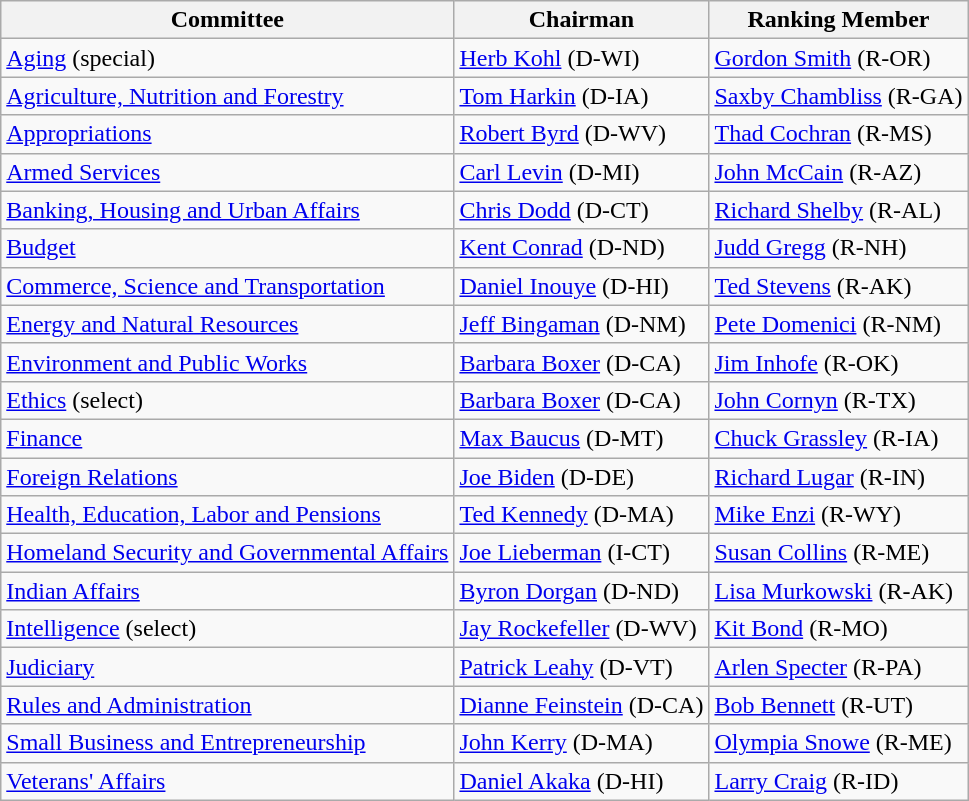<table class="wikitable">
<tr>
<th>Committee</th>
<th>Chairman</th>
<th>Ranking Member</th>
</tr>
<tr>
<td><a href='#'>Aging</a> (special)</td>
<td><a href='#'>Herb Kohl</a> (D-WI)</td>
<td><a href='#'>Gordon Smith</a> (R-OR)</td>
</tr>
<tr>
<td><a href='#'>Agriculture, Nutrition and Forestry</a></td>
<td><a href='#'>Tom Harkin</a> (D-IA)</td>
<td><a href='#'>Saxby Chambliss</a> (R-GA)</td>
</tr>
<tr>
<td><a href='#'>Appropriations</a></td>
<td><a href='#'>Robert Byrd</a> (D-WV)</td>
<td><a href='#'>Thad Cochran</a> (R-MS)</td>
</tr>
<tr>
<td><a href='#'>Armed Services</a></td>
<td><a href='#'>Carl Levin</a> (D-MI)</td>
<td><a href='#'>John McCain</a> (R-AZ)</td>
</tr>
<tr>
<td><a href='#'>Banking, Housing and Urban Affairs</a></td>
<td><a href='#'>Chris Dodd</a> (D-CT)</td>
<td><a href='#'>Richard Shelby</a> (R-AL)</td>
</tr>
<tr>
<td><a href='#'>Budget</a></td>
<td><a href='#'>Kent Conrad</a> (D-ND)</td>
<td><a href='#'>Judd Gregg</a> (R-NH)</td>
</tr>
<tr>
<td><a href='#'>Commerce, Science and Transportation</a></td>
<td><a href='#'>Daniel Inouye</a> (D-HI)</td>
<td><a href='#'>Ted Stevens</a> (R-AK)</td>
</tr>
<tr>
<td><a href='#'>Energy and Natural Resources</a></td>
<td><a href='#'>Jeff Bingaman</a> (D-NM)</td>
<td><a href='#'>Pete Domenici</a> (R-NM)</td>
</tr>
<tr>
<td><a href='#'>Environment and Public Works</a></td>
<td><a href='#'>Barbara Boxer</a> (D-CA)</td>
<td><a href='#'>Jim Inhofe</a> (R-OK)</td>
</tr>
<tr>
<td><a href='#'>Ethics</a> (select)</td>
<td><a href='#'>Barbara Boxer</a> (D-CA)</td>
<td><a href='#'>John Cornyn</a> (R-TX)</td>
</tr>
<tr>
<td><a href='#'>Finance</a></td>
<td><a href='#'>Max Baucus</a> (D-MT)</td>
<td><a href='#'>Chuck Grassley</a> (R-IA)</td>
</tr>
<tr>
<td><a href='#'>Foreign Relations</a></td>
<td><a href='#'>Joe Biden</a> (D-DE)</td>
<td><a href='#'>Richard Lugar</a> (R-IN)</td>
</tr>
<tr>
<td><a href='#'>Health, Education, Labor and Pensions</a></td>
<td><a href='#'>Ted Kennedy</a> (D-MA)</td>
<td><a href='#'>Mike Enzi</a> (R-WY)</td>
</tr>
<tr>
<td><a href='#'>Homeland Security and Governmental Affairs</a></td>
<td><a href='#'>Joe Lieberman</a> (I-CT)</td>
<td><a href='#'>Susan Collins</a> (R-ME)</td>
</tr>
<tr>
<td><a href='#'>Indian Affairs</a></td>
<td><a href='#'>Byron Dorgan</a> (D-ND)</td>
<td><a href='#'>Lisa Murkowski</a> (R-AK)</td>
</tr>
<tr>
<td><a href='#'>Intelligence</a> (select)</td>
<td><a href='#'>Jay Rockefeller</a> (D-WV)</td>
<td><a href='#'>Kit Bond</a> (R-MO)</td>
</tr>
<tr>
<td><a href='#'>Judiciary</a></td>
<td><a href='#'>Patrick Leahy</a> (D-VT)</td>
<td><a href='#'>Arlen Specter</a> (R-PA)</td>
</tr>
<tr>
<td><a href='#'>Rules and Administration</a></td>
<td><a href='#'>Dianne Feinstein</a> (D-CA)</td>
<td><a href='#'>Bob Bennett</a> (R-UT)</td>
</tr>
<tr>
<td><a href='#'>Small Business and Entrepreneurship</a></td>
<td><a href='#'>John Kerry</a> (D-MA)</td>
<td><a href='#'>Olympia Snowe</a> (R-ME)</td>
</tr>
<tr>
<td><a href='#'>Veterans' Affairs</a></td>
<td><a href='#'>Daniel Akaka</a> (D-HI)</td>
<td><a href='#'>Larry Craig</a> (R-ID)</td>
</tr>
</table>
